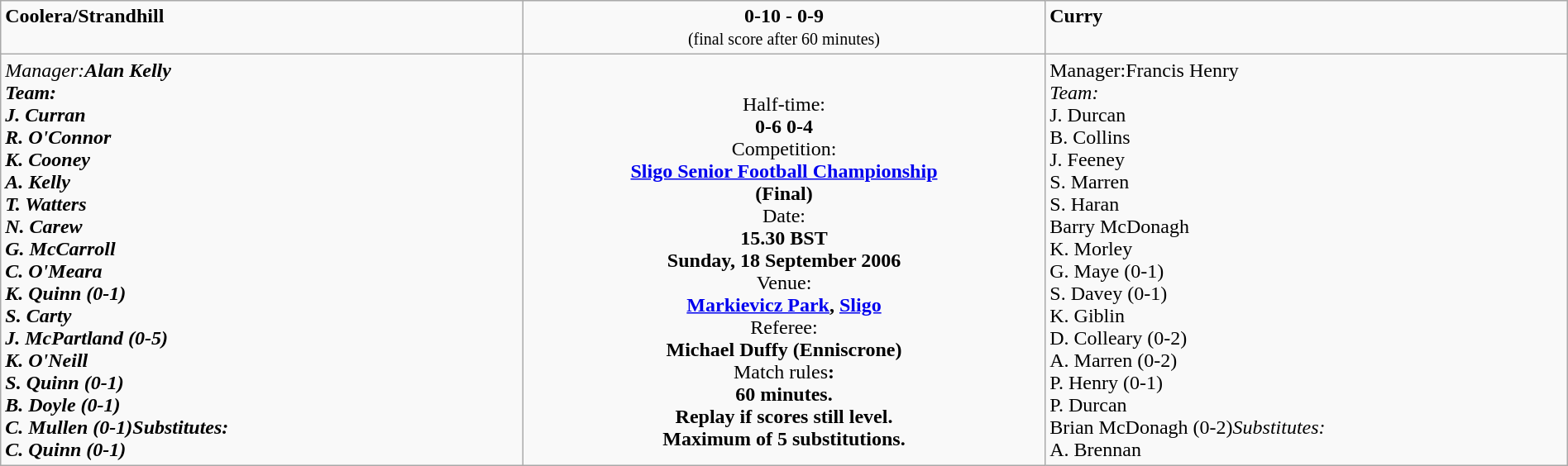<table border=0 class="wikitable" width=100%>
<tr>
<td width=33% valign=top><span><strong>Coolera/Strandhill</strong></span><br><small></small></td>
<td width=33% valign=top align=center><span><strong>0-10 - 0-9</strong></span><br><small>(final score after 60 minutes)</small></td>
<td width=33% valign=top><span><strong>Curry</strong></span><br><small></small></td>
</tr>
<tr>
<td valign=top><em>Manager:<strong><em>Alan Kelly<strong><br></em>Team:<em>
<br>J. Curran
<br>R. O'Connor
<br>K. Cooney
<br>A. Kelly
<br>T. Watters
<br>N. Carew
<br>G. McCarroll
<br>C. O'Meara
<br>K. Quinn (0-1)
<br>S. Carty
<br>J. McPartland (0-5)
<br>K. O'Neill
<br>S. Quinn (0-1)
<br>B. Doyle (0-1)
<br>C. Mullen (0-1)</em>Substitutes:<em>
<br>C. Quinn (0-1)</td>
<td valign=middle align=center><br></strong>Half-time:<strong><br>0-6 0-4<br></strong>Competition:<strong><br><a href='#'>Sligo Senior Football Championship</a><br>(Final)<br></strong>Date:<strong><br>15.30 BST<br>Sunday, 18 September 2006<br></strong>Venue:<strong><br><a href='#'>Markievicz Park</a>, <a href='#'>Sligo</a><br></strong>Referee:<strong><br>Michael Duffy (Enniscrone)<br></strong>Match rules<strong>:<br>60 minutes.<br>Replay if scores still level.<br>Maximum of 5 substitutions.
</td>
<td valign=top></em>Manager:</em></strong>Francis Henry</strong><br><em>Team:</em>
<br>J. Durcan
<br>B. Collins
<br>J. Feeney
<br>S. Marren
<br>S. Haran
<br>Barry McDonagh
<br>K. Morley
<br>G. Maye (0-1)
<br>S. Davey (0-1)
<br>K. Giblin
<br>D. Colleary (0-2)
<br>A. Marren (0-2)
<br>P. Henry (0-1)
<br>P. Durcan
<br>Brian McDonagh (0-2)<em>Substitutes:</em>
<br>A. Brennan</td>
</tr>
</table>
